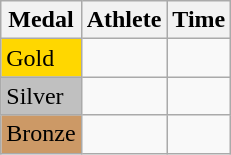<table class="wikitable">
<tr>
<th>Medal</th>
<th>Athlete</th>
<th>Time</th>
</tr>
<tr>
<td bgcolor="gold">Gold</td>
<td></td>
<td></td>
</tr>
<tr>
<td bgcolor="silver">Silver</td>
<td></td>
<td></td>
</tr>
<tr>
<td bgcolor="CC9966">Bronze</td>
<td></td>
<td></td>
</tr>
</table>
